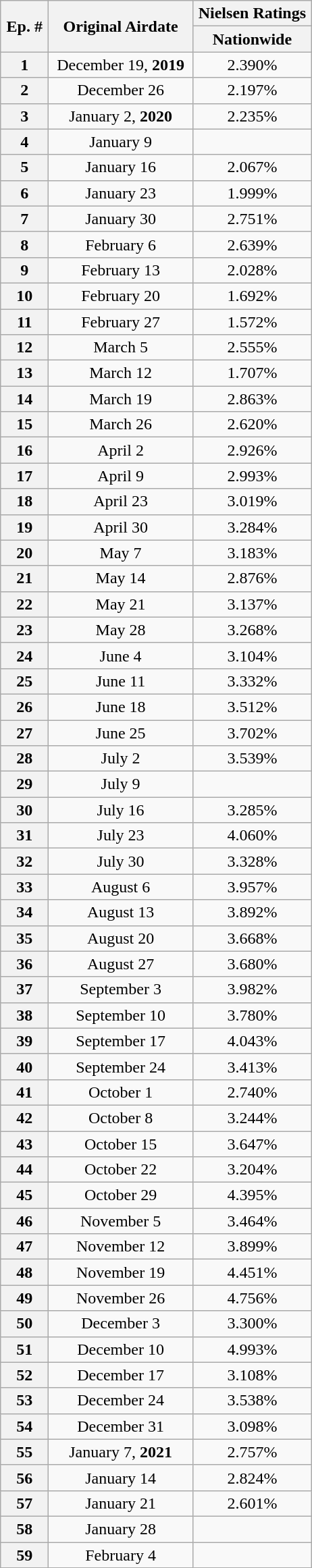<table class="wikitable =wikitable" style="text-align:center">
<tr>
<th rowspan=2 style=width:40px;>Ep. #</th>
<th rowspan=2 style=width:135px;>Original Airdate</th>
<th width=110>Nielsen Ratings</th>
</tr>
<tr>
<th>Nationwide</th>
</tr>
<tr>
<th>1</th>
<td>December 19, <strong>2019</strong></td>
<td>2.390%</td>
</tr>
<tr>
<th>2</th>
<td>December 26</td>
<td>2.197%</td>
</tr>
<tr>
<th>3</th>
<td>January 2, <strong>2020</strong></td>
<td>2.235%</td>
</tr>
<tr>
<th>4</th>
<td>January 9</td>
<td></td>
</tr>
<tr>
<th>5</th>
<td>January 16</td>
<td>2.067%</td>
</tr>
<tr>
<th>6</th>
<td>January 23</td>
<td>1.999%</td>
</tr>
<tr>
<th>7</th>
<td>January 30</td>
<td>2.751%</td>
</tr>
<tr>
<th>8</th>
<td>February 6</td>
<td>2.639%</td>
</tr>
<tr>
<th>9</th>
<td>February 13</td>
<td>2.028%</td>
</tr>
<tr>
<th>10</th>
<td>February 20</td>
<td>1.692%</td>
</tr>
<tr>
<th>11</th>
<td>February 27</td>
<td>1.572%</td>
</tr>
<tr>
<th>12</th>
<td>March 5</td>
<td>2.555%</td>
</tr>
<tr>
<th>13</th>
<td>March 12</td>
<td>1.707%</td>
</tr>
<tr>
<th>14</th>
<td>March 19</td>
<td>2.863%</td>
</tr>
<tr>
<th>15</th>
<td>March 26</td>
<td>2.620%</td>
</tr>
<tr>
<th>16</th>
<td>April 2</td>
<td>2.926%</td>
</tr>
<tr>
<th>17</th>
<td>April 9</td>
<td>2.993%</td>
</tr>
<tr>
<th>18</th>
<td>April 23</td>
<td>3.019%</td>
</tr>
<tr>
<th>19</th>
<td>April 30</td>
<td>3.284%</td>
</tr>
<tr>
<th>20</th>
<td>May 7</td>
<td>3.183%</td>
</tr>
<tr>
<th>21</th>
<td>May 14</td>
<td>2.876%</td>
</tr>
<tr>
<th>22</th>
<td>May 21</td>
<td>3.137%</td>
</tr>
<tr>
<th>23</th>
<td>May 28</td>
<td>3.268%</td>
</tr>
<tr>
<th>24</th>
<td>June 4</td>
<td>3.104%</td>
</tr>
<tr>
<th>25</th>
<td>June 11</td>
<td>3.332%</td>
</tr>
<tr>
<th>26</th>
<td>June 18</td>
<td>3.512%</td>
</tr>
<tr>
<th>27</th>
<td>June 25</td>
<td>3.702%</td>
</tr>
<tr>
<th>28</th>
<td>July 2</td>
<td>3.539%</td>
</tr>
<tr>
<th>29</th>
<td>July 9</td>
<td></td>
</tr>
<tr>
<th>30</th>
<td>July 16</td>
<td>3.285%</td>
</tr>
<tr>
<th>31</th>
<td>July 23</td>
<td>4.060%</td>
</tr>
<tr>
<th>32</th>
<td>July 30</td>
<td>3.328%</td>
</tr>
<tr>
<th>33</th>
<td>August 6</td>
<td>3.957%</td>
</tr>
<tr>
<th>34</th>
<td>August 13</td>
<td>3.892%</td>
</tr>
<tr>
<th>35</th>
<td>August 20</td>
<td>3.668%</td>
</tr>
<tr>
<th>36</th>
<td>August 27</td>
<td>3.680%</td>
</tr>
<tr>
<th>37</th>
<td>September 3</td>
<td>3.982%</td>
</tr>
<tr>
<th>38</th>
<td>September 10</td>
<td>3.780%</td>
</tr>
<tr>
<th>39</th>
<td>September 17</td>
<td>4.043%</td>
</tr>
<tr>
<th>40</th>
<td>September 24</td>
<td>3.413%</td>
</tr>
<tr>
<th>41</th>
<td>October 1</td>
<td>2.740%</td>
</tr>
<tr>
<th>42</th>
<td>October 8</td>
<td>3.244%</td>
</tr>
<tr>
<th>43</th>
<td>October 15</td>
<td>3.647%</td>
</tr>
<tr>
<th>44</th>
<td>October 22</td>
<td>3.204%</td>
</tr>
<tr>
<th>45</th>
<td>October 29</td>
<td>4.395%</td>
</tr>
<tr>
<th>46</th>
<td>November 5</td>
<td>3.464%</td>
</tr>
<tr>
<th>47</th>
<td>November 12</td>
<td>3.899%</td>
</tr>
<tr>
<th>48</th>
<td>November 19</td>
<td>4.451%</td>
</tr>
<tr>
<th>49</th>
<td>November 26</td>
<td>4.756%</td>
</tr>
<tr>
<th>50</th>
<td>December 3</td>
<td>3.300%</td>
</tr>
<tr>
<th>51</th>
<td>December 10</td>
<td>4.993%</td>
</tr>
<tr>
<th>52</th>
<td>December 17</td>
<td>3.108%</td>
</tr>
<tr>
<th>53</th>
<td>December 24</td>
<td>3.538%</td>
</tr>
<tr>
<th>54</th>
<td>December 31</td>
<td>3.098%</td>
</tr>
<tr>
<th>55</th>
<td>January 7, <strong>2021</strong></td>
<td>2.757%</td>
</tr>
<tr>
<th>56</th>
<td>January 14</td>
<td>2.824%</td>
</tr>
<tr>
<th>57</th>
<td>January 21</td>
<td>2.601%</td>
</tr>
<tr>
<th>58</th>
<td>January 28</td>
<td></td>
</tr>
<tr>
<th>59</th>
<td>February 4</td>
<td></td>
</tr>
</table>
